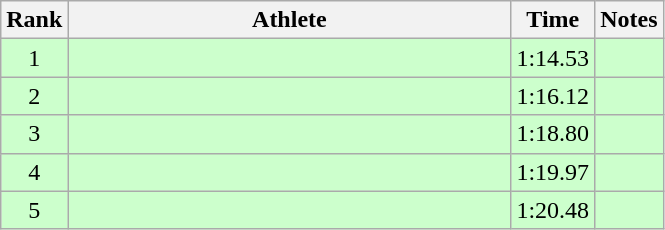<table class="wikitable" style="text-align:center">
<tr>
<th>Rank</th>
<th Style="width:18em">Athlete</th>
<th>Time</th>
<th>Notes</th>
</tr>
<tr style="background:#cfc">
<td>1</td>
<td style="text-align:left"></td>
<td>1:14.53</td>
<td></td>
</tr>
<tr style="background:#cfc">
<td>2</td>
<td style="text-align:left"></td>
<td>1:16.12</td>
<td></td>
</tr>
<tr style="background:#cfc">
<td>3</td>
<td style="text-align:left"></td>
<td>1:18.80</td>
<td></td>
</tr>
<tr style="background:#cfc">
<td>4</td>
<td style="text-align:left"></td>
<td>1:19.97</td>
<td></td>
</tr>
<tr style="background:#cfc">
<td>5</td>
<td style="text-align:left"></td>
<td>1:20.48</td>
<td></td>
</tr>
</table>
